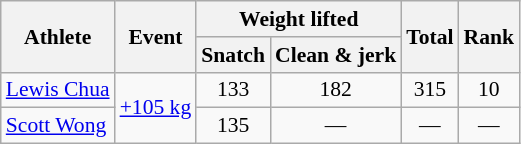<table class="wikitable" style="font-size:90%">
<tr>
<th rowspan="2">Athlete</th>
<th rowspan="2">Event</th>
<th colspan="2">Weight lifted</th>
<th rowspan="2">Total</th>
<th rowspan="2">Rank</th>
</tr>
<tr>
<th>Snatch</th>
<th>Clean & jerk</th>
</tr>
<tr align=center>
<td align=left><a href='#'>Lewis Chua</a></td>
<td align=left rowspan=2><a href='#'>+105 kg</a></td>
<td>133</td>
<td>182</td>
<td>315</td>
<td>10</td>
</tr>
<tr align=center>
<td align=left><a href='#'>Scott Wong</a></td>
<td>135</td>
<td>—</td>
<td>—</td>
<td>—</td>
</tr>
</table>
